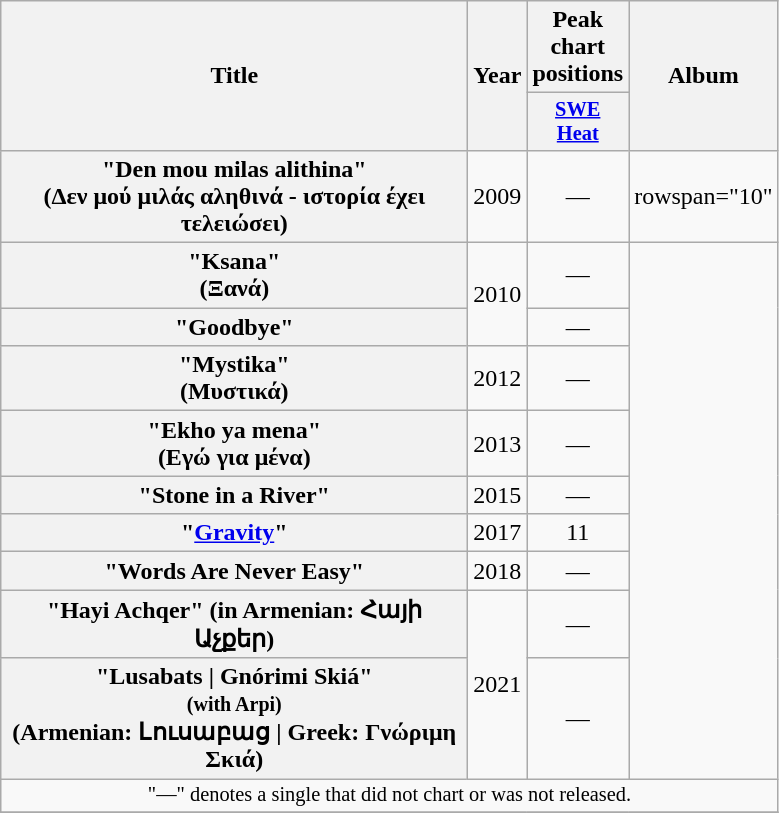<table class="wikitable plainrowheaders" style="text-align:center;">
<tr>
<th scope="col" rowspan="2" style="width:19em;">Title</th>
<th scope="col" rowspan="2" style="width:1em;">Year</th>
<th scope="col" colspan="1">Peak chart positions</th>
<th scope="col" rowspan="2">Album</th>
</tr>
<tr>
<th scope="col" style="width:3em;font-size:85%;"><a href='#'>SWE<br>Heat</a><br></th>
</tr>
<tr>
<th scope="row">"Den mou milas alithina"<br><span>(Δεν μού μιλάς αληθινά - ιστορία έχει τελειώσει)</span></th>
<td>2009</td>
<td>—</td>
<td>rowspan="10" </td>
</tr>
<tr>
<th scope="row">"Ksana"<br><span>(Ξανά)</span></th>
<td rowspan="2">2010</td>
<td>—</td>
</tr>
<tr>
<th scope="row">"Goodbye"</th>
<td>—</td>
</tr>
<tr>
<th scope="row">"Mystika"<br><span>(Μυστικά)</span></th>
<td>2012</td>
<td>—</td>
</tr>
<tr>
<th scope="row">"Ekho ya mena"<br><span>(Εγώ για μένα)</span></th>
<td>2013</td>
<td>—</td>
</tr>
<tr>
<th scope="row">"Stone in a River"</th>
<td>2015</td>
<td>—</td>
</tr>
<tr>
<th scope="row">"<a href='#'>Gravity</a>"</th>
<td>2017</td>
<td>11</td>
</tr>
<tr>
<th scope="row">"Words Are Never Easy"</th>
<td>2018</td>
<td>—</td>
</tr>
<tr>
<th scope="row">"Hayi Achqer" (in Armenian: Հայի Աչքեր)</th>
<td rowspan=2>2021</td>
<td>—</td>
</tr>
<tr>
<th scope="row">"Lusabats | Gnórimi Skiá" <br><small>(with Arpi)</small><br>(Armenian: Լուսաբաց | Greek: Γνώριμη Σκιά)</th>
<td>—</td>
</tr>
<tr>
<td style="text-align:center; font-size:85%;" colspan="22">"—" denotes a single that did not chart or was not released.</td>
</tr>
<tr>
</tr>
</table>
